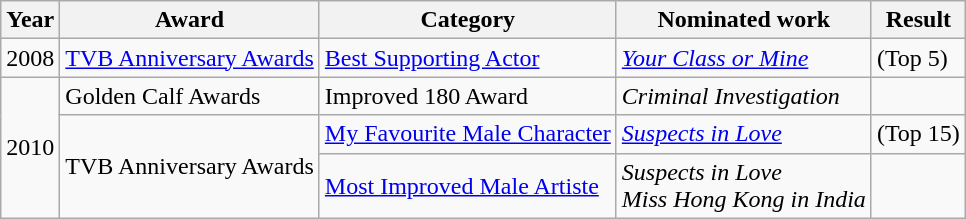<table class="wikitable sortable">
<tr>
<th>Year</th>
<th>Award</th>
<th>Category</th>
<th>Nominated work</th>
<th>Result</th>
</tr>
<tr>
<td>2008</td>
<td><a href='#'>TVB Anniversary Awards</a></td>
<td><a href='#'>Best Supporting Actor</a></td>
<td><em><a href='#'>Your Class or Mine</a></em></td>
<td> (Top 5)</td>
</tr>
<tr>
<td rowspan="3">2010</td>
<td>Golden Calf Awards</td>
<td>Improved 180 Award</td>
<td><em>Criminal Investigation</em></td>
<td></td>
</tr>
<tr>
<td rowspan="2">TVB Anniversary Awards</td>
<td><a href='#'>My Favourite Male Character</a></td>
<td><em><a href='#'>Suspects in Love</a></em></td>
<td> (Top 15)</td>
</tr>
<tr>
<td><a href='#'>Most Improved Male Artiste</a></td>
<td><em>Suspects in Love</em><br><em>Miss Hong Kong in India</em></td>
<td></td>
</tr>
</table>
